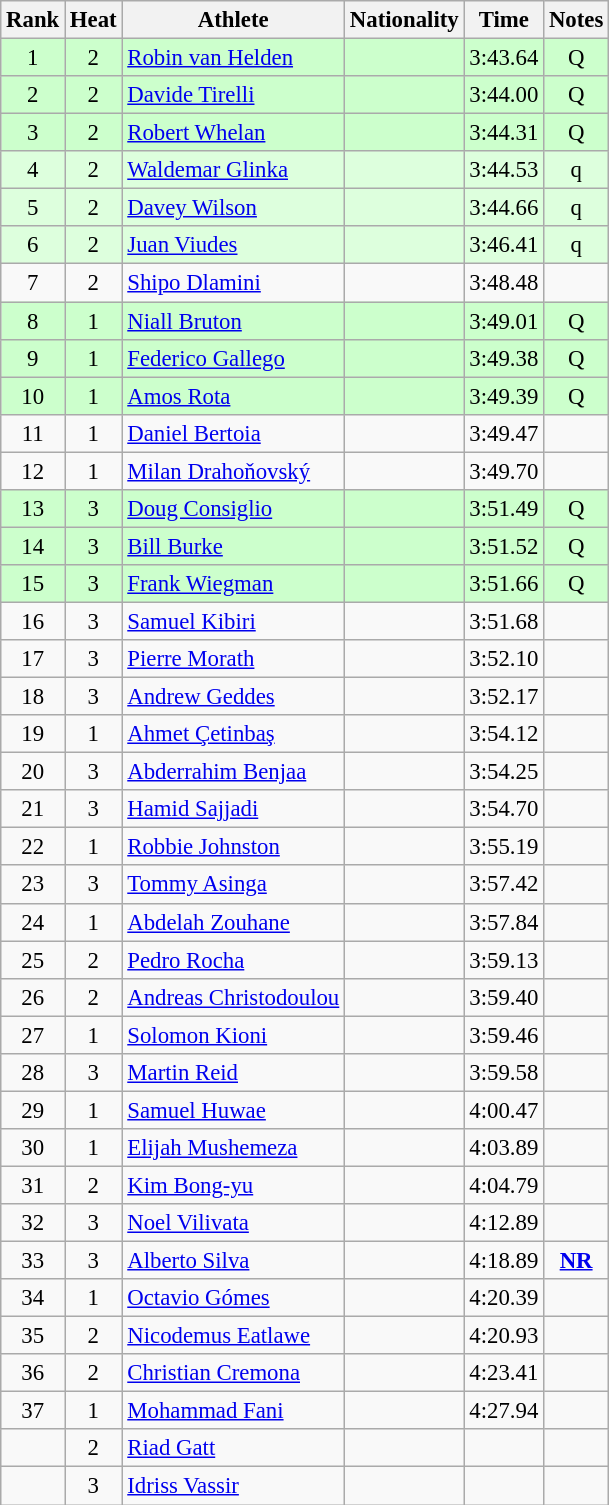<table class="wikitable sortable" style="text-align:center;font-size:95%">
<tr>
<th>Rank</th>
<th>Heat</th>
<th>Athlete</th>
<th>Nationality</th>
<th>Time</th>
<th>Notes</th>
</tr>
<tr bgcolor=ccffcc>
<td>1</td>
<td>2</td>
<td align="left"><a href='#'>Robin van Helden</a></td>
<td align=left></td>
<td>3:43.64</td>
<td>Q</td>
</tr>
<tr bgcolor=ccffcc>
<td>2</td>
<td>2</td>
<td align="left"><a href='#'>Davide Tirelli</a></td>
<td align=left></td>
<td>3:44.00</td>
<td>Q</td>
</tr>
<tr bgcolor=ccffcc>
<td>3</td>
<td>2</td>
<td align="left"><a href='#'>Robert Whelan</a></td>
<td align=left></td>
<td>3:44.31</td>
<td>Q</td>
</tr>
<tr bgcolor=ddffdd>
<td>4</td>
<td>2</td>
<td align="left"><a href='#'>Waldemar Glinka</a></td>
<td align=left></td>
<td>3:44.53</td>
<td>q</td>
</tr>
<tr bgcolor=ddffdd>
<td>5</td>
<td>2</td>
<td align="left"><a href='#'>Davey Wilson</a></td>
<td align=left></td>
<td>3:44.66</td>
<td>q</td>
</tr>
<tr bgcolor=ddffdd>
<td>6</td>
<td>2</td>
<td align="left"><a href='#'>Juan Viudes</a></td>
<td align=left></td>
<td>3:46.41</td>
<td>q</td>
</tr>
<tr>
<td>7</td>
<td>2</td>
<td align="left"><a href='#'>Shipo Dlamini</a></td>
<td align=left></td>
<td>3:48.48</td>
<td></td>
</tr>
<tr bgcolor=ccffcc>
<td>8</td>
<td>1</td>
<td align="left"><a href='#'>Niall Bruton</a></td>
<td align=left></td>
<td>3:49.01</td>
<td>Q</td>
</tr>
<tr bgcolor=ccffcc>
<td>9</td>
<td>1</td>
<td align="left"><a href='#'>Federico Gallego</a></td>
<td align=left></td>
<td>3:49.38</td>
<td>Q</td>
</tr>
<tr bgcolor=ccffcc>
<td>10</td>
<td>1</td>
<td align="left"><a href='#'>Amos Rota</a></td>
<td align=left></td>
<td>3:49.39</td>
<td>Q</td>
</tr>
<tr>
<td>11</td>
<td>1</td>
<td align="left"><a href='#'>Daniel Bertoia</a></td>
<td align=left></td>
<td>3:49.47</td>
<td></td>
</tr>
<tr>
<td>12</td>
<td>1</td>
<td align="left"><a href='#'>Milan Drahoňovský</a></td>
<td align=left></td>
<td>3:49.70</td>
<td></td>
</tr>
<tr bgcolor=ccffcc>
<td>13</td>
<td>3</td>
<td align="left"><a href='#'>Doug Consiglio</a></td>
<td align=left></td>
<td>3:51.49</td>
<td>Q</td>
</tr>
<tr bgcolor=ccffcc>
<td>14</td>
<td>3</td>
<td align="left"><a href='#'>Bill Burke</a></td>
<td align=left></td>
<td>3:51.52</td>
<td>Q</td>
</tr>
<tr bgcolor=ccffcc>
<td>15</td>
<td>3</td>
<td align="left"><a href='#'>Frank Wiegman</a></td>
<td align=left></td>
<td>3:51.66</td>
<td>Q</td>
</tr>
<tr>
<td>16</td>
<td>3</td>
<td align="left"><a href='#'>Samuel Kibiri</a></td>
<td align=left></td>
<td>3:51.68</td>
<td></td>
</tr>
<tr>
<td>17</td>
<td>3</td>
<td align="left"><a href='#'>Pierre Morath</a></td>
<td align=left></td>
<td>3:52.10</td>
<td></td>
</tr>
<tr>
<td>18</td>
<td>3</td>
<td align="left"><a href='#'>Andrew Geddes</a></td>
<td align=left></td>
<td>3:52.17</td>
<td></td>
</tr>
<tr>
<td>19</td>
<td>1</td>
<td align="left"><a href='#'>Ahmet Çetinbaş</a></td>
<td align=left></td>
<td>3:54.12</td>
<td></td>
</tr>
<tr>
<td>20</td>
<td>3</td>
<td align="left"><a href='#'>Abderrahim Benjaa</a></td>
<td align=left></td>
<td>3:54.25</td>
<td></td>
</tr>
<tr>
<td>21</td>
<td>3</td>
<td align="left"><a href='#'>Hamid Sajjadi</a></td>
<td align=left></td>
<td>3:54.70</td>
<td></td>
</tr>
<tr>
<td>22</td>
<td>1</td>
<td align="left"><a href='#'>Robbie Johnston</a></td>
<td align=left></td>
<td>3:55.19</td>
<td></td>
</tr>
<tr>
<td>23</td>
<td>3</td>
<td align="left"><a href='#'>Tommy Asinga</a></td>
<td align=left></td>
<td>3:57.42</td>
<td></td>
</tr>
<tr>
<td>24</td>
<td>1</td>
<td align="left"><a href='#'>Abdelah Zouhane</a></td>
<td align=left></td>
<td>3:57.84</td>
<td></td>
</tr>
<tr>
<td>25</td>
<td>2</td>
<td align="left"><a href='#'>Pedro Rocha</a></td>
<td align=left></td>
<td>3:59.13</td>
<td></td>
</tr>
<tr>
<td>26</td>
<td>2</td>
<td align="left"><a href='#'>Andreas Christodoulou</a></td>
<td align=left></td>
<td>3:59.40</td>
<td></td>
</tr>
<tr>
<td>27</td>
<td>1</td>
<td align="left"><a href='#'>Solomon Kioni</a></td>
<td align=left></td>
<td>3:59.46</td>
<td></td>
</tr>
<tr>
<td>28</td>
<td>3</td>
<td align="left"><a href='#'>Martin Reid</a></td>
<td align=left></td>
<td>3:59.58</td>
<td></td>
</tr>
<tr>
<td>29</td>
<td>1</td>
<td align="left"><a href='#'>Samuel Huwae</a></td>
<td align=left></td>
<td>4:00.47</td>
<td></td>
</tr>
<tr>
<td>30</td>
<td>1</td>
<td align="left"><a href='#'>Elijah Mushemeza</a></td>
<td align=left></td>
<td>4:03.89</td>
<td></td>
</tr>
<tr>
<td>31</td>
<td>2</td>
<td align="left"><a href='#'>Kim Bong-yu</a></td>
<td align=left></td>
<td>4:04.79</td>
<td></td>
</tr>
<tr>
<td>32</td>
<td>3</td>
<td align="left"><a href='#'>Noel Vilivata</a></td>
<td align=left></td>
<td>4:12.89</td>
<td></td>
</tr>
<tr>
<td>33</td>
<td>3</td>
<td align="left"><a href='#'>Alberto Silva</a></td>
<td align=left></td>
<td>4:18.89</td>
<td><strong><a href='#'>NR</a></strong></td>
</tr>
<tr>
<td>34</td>
<td>1</td>
<td align="left"><a href='#'>Octavio Gómes</a></td>
<td align=left></td>
<td>4:20.39</td>
<td></td>
</tr>
<tr>
<td>35</td>
<td>2</td>
<td align="left"><a href='#'>Nicodemus Eatlawe</a></td>
<td align=left></td>
<td>4:20.93</td>
<td></td>
</tr>
<tr>
<td>36</td>
<td>2</td>
<td align="left"><a href='#'>Christian Cremona</a></td>
<td align=left></td>
<td>4:23.41</td>
<td></td>
</tr>
<tr>
<td>37</td>
<td>1</td>
<td align="left"><a href='#'>Mohammad Fani</a></td>
<td align=left></td>
<td>4:27.94</td>
<td></td>
</tr>
<tr>
<td></td>
<td>2</td>
<td align="left"><a href='#'>Riad Gatt</a></td>
<td align=left></td>
<td></td>
<td></td>
</tr>
<tr>
<td></td>
<td>3</td>
<td align="left"><a href='#'>Idriss Vassir</a></td>
<td align=left></td>
<td></td>
<td></td>
</tr>
</table>
